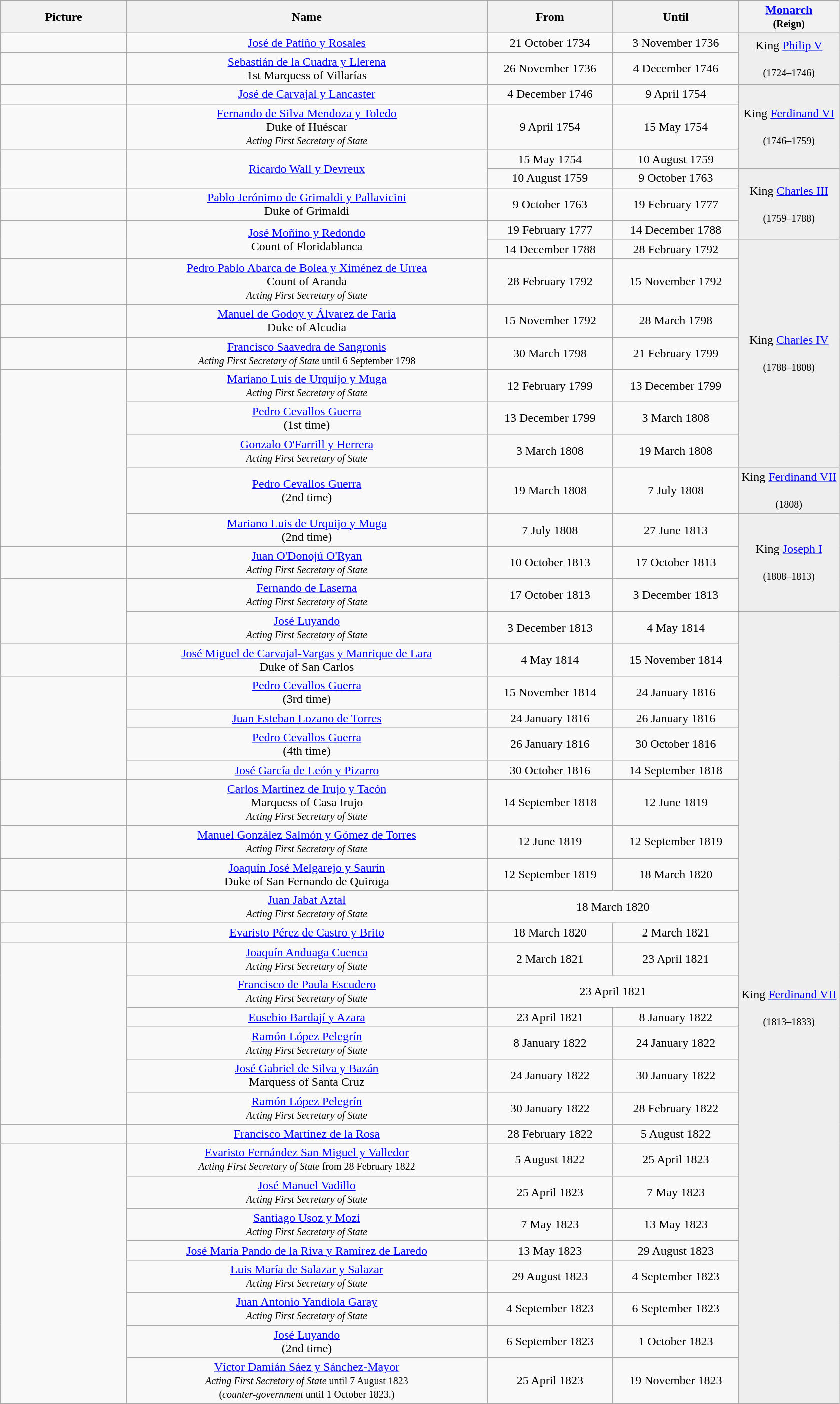<table class="wikitable" style="text-align:center">
<tr>
<th style="width:80px;">Picture</th>
<th style="width:43%;">Name</th>
<th style="width:15%;">From</th>
<th style="width:15%;">Until</th>
<th style="width:12%;"><a href='#'>Monarch</a><br><small>(Reign)</small></th>
</tr>
<tr>
<td></td>
<td><a href='#'>José de Patiño y Rosales</a></td>
<td>21 October 1734</td>
<td>3 November 1736</td>
<td style="background:#EEE" rowspan="2">King <a href='#'>Philip V</a><br><br><small>(1724–1746)</small></td>
</tr>
<tr>
<td></td>
<td><a href='#'>Sebastián de la Cuadra y Llerena</a><br>1st Marquess of Villarías</td>
<td>26 November 1736</td>
<td>4 December 1746</td>
</tr>
<tr>
<td></td>
<td><a href='#'>José de Carvajal y Lancaster</a></td>
<td>4 December 1746</td>
<td>9 April 1754</td>
<td style="background:#EEE" rowspan="3">King <a href='#'>Ferdinand VI</a><br><br><small>(1746–1759)</small></td>
</tr>
<tr>
<td></td>
<td><a href='#'>Fernando de Silva Mendoza y Toledo</a><br>Duke of Huéscar<br><small><em>Acting First Secretary of State</em></small></td>
<td>9 April 1754</td>
<td>15 May 1754</td>
</tr>
<tr>
<td rowspan="2"></td>
<td rowspan="2"><a href='#'>Ricardo Wall y Devreux</a></td>
<td>15 May 1754</td>
<td>10 August 1759</td>
</tr>
<tr>
<td>10 August 1759</td>
<td>9 October 1763</td>
<td style="background:#EEE" rowspan="3">King <a href='#'>Charles III</a><br><br><small>(1759–1788)</small></td>
</tr>
<tr>
<td></td>
<td><a href='#'>Pablo Jerónimo de Grimaldi y Pallavicini</a><br>Duke of Grimaldi</td>
<td>9 October 1763</td>
<td>19 February 1777</td>
</tr>
<tr>
<td rowspan="2"></td>
<td rowspan="2"><a href='#'>José Moñino y Redondo</a><br>Count of Floridablanca</td>
<td>19 February 1777</td>
<td>14 December 1788</td>
</tr>
<tr>
<td>14 December 1788</td>
<td>28 February 1792</td>
<td style="background:#EEE" rowspan="7">King <a href='#'>Charles IV</a><br><br><small>(1788–1808)</small></td>
</tr>
<tr>
<td></td>
<td><a href='#'>Pedro Pablo Abarca de Bolea y Ximénez de Urrea</a><br>Count of Aranda<br><small><em>Acting First Secretary of State</em></small></td>
<td>28 February 1792</td>
<td>15 November 1792</td>
</tr>
<tr>
<td></td>
<td><a href='#'>Manuel de Godoy y Álvarez de Faria</a><br>Duke of Alcudia</td>
<td>15 November 1792</td>
<td>28 March 1798</td>
</tr>
<tr>
<td></td>
<td><a href='#'>Francisco Saavedra de Sangronis</a><br><small><em>Acting First Secretary of State</em> until 6 September 1798</small></td>
<td>30 March 1798</td>
<td>21 February 1799</td>
</tr>
<tr>
<td rowspan="5"></td>
<td><a href='#'>Mariano Luis de Urquijo y Muga</a><br><small><em>Acting First Secretary of State</em></small></td>
<td>12 February 1799</td>
<td>13 December 1799</td>
</tr>
<tr>
<td><a href='#'>Pedro Cevallos Guerra</a><br>(1st time)</td>
<td>13 December 1799</td>
<td>3 March 1808</td>
</tr>
<tr>
<td><a href='#'>Gonzalo O'Farrill y Herrera</a><br><small><em>Acting First Secretary of State</em></small></td>
<td>3 March 1808</td>
<td>19 March 1808</td>
</tr>
<tr>
<td><a href='#'>Pedro Cevallos Guerra</a><br>(2nd time)</td>
<td>19 March 1808</td>
<td>7 July 1808</td>
<td style="background:#EEE">King <a href='#'>Ferdinand VII</a><br><br><small>(1808)</small></td>
</tr>
<tr>
<td><a href='#'>Mariano Luis de Urquijo y Muga</a><br>(2nd time)</td>
<td>7 July 1808</td>
<td>27 June 1813</td>
<td style="background:#EEE" rowspan="3">King <a href='#'>Joseph I</a><br><br><small>(1808–1813)</small></td>
</tr>
<tr>
<td></td>
<td><a href='#'>Juan O'Donojú O'Ryan</a><br><small><em>Acting First Secretary of State</em></small></td>
<td>10 October 1813</td>
<td>17 October 1813</td>
</tr>
<tr>
<td rowspan="2"></td>
<td><a href='#'>Fernando de Laserna</a><br><small><em>Acting First Secretary of State</em></small></td>
<td>17 October 1813</td>
<td>3 December 1813</td>
</tr>
<tr>
<td><a href='#'>José Luyando</a><br><small><em>Acting First Secretary of State</em></small></td>
<td>3 December 1813</td>
<td>4 May 1814</td>
<td style="background:#EEE" rowspan="26">King <a href='#'>Ferdinand VII</a><br><br><small>(1813–1833)</small></td>
</tr>
<tr>
<td></td>
<td><a href='#'>José Miguel de Carvajal-Vargas y Manrique de Lara</a><br>Duke of San Carlos</td>
<td>4 May 1814</td>
<td>15 November 1814</td>
</tr>
<tr>
<td rowspan="4"></td>
<td><a href='#'>Pedro Cevallos Guerra</a><br>(3rd time)</td>
<td>15 November 1814</td>
<td>24 January 1816</td>
</tr>
<tr>
<td><a href='#'>Juan Esteban Lozano de Torres</a></td>
<td>24 January 1816</td>
<td>26 January 1816</td>
</tr>
<tr>
<td><a href='#'>Pedro Cevallos Guerra</a><br>(4th time)</td>
<td>26 January 1816</td>
<td>30 October 1816</td>
</tr>
<tr>
<td><a href='#'>José García de León y Pizarro</a></td>
<td>30 October 1816</td>
<td>14 September 1818</td>
</tr>
<tr>
<td></td>
<td><a href='#'>Carlos Martínez de Irujo y Tacón</a><br>Marquess of Casa Irujo<br><small><em>Acting First Secretary of State</em></small></td>
<td>14 September 1818</td>
<td>12 June 1819</td>
</tr>
<tr>
<td></td>
<td><a href='#'>Manuel González Salmón y Gómez de Torres</a><br><small><em>Acting First Secretary of State</em></small></td>
<td>12 June 1819</td>
<td>12 September 1819</td>
</tr>
<tr>
<td></td>
<td><a href='#'>Joaquín José Melgarejo y Saurín</a><br>Duke of San Fernando de Quiroga</td>
<td>12 September 1819</td>
<td>18 March 1820</td>
</tr>
<tr>
<td></td>
<td><a href='#'>Juan Jabat Aztal</a><br><small><em>Acting First Secretary of State</em></small></td>
<td colspan="2">18 March 1820</td>
</tr>
<tr>
<td></td>
<td><a href='#'>Evaristo Pérez de Castro y Brito</a></td>
<td>18 March 1820</td>
<td>2 March 1821</td>
</tr>
<tr>
<td rowspan="6"></td>
<td><a href='#'>Joaquín Anduaga Cuenca</a><br><small><em>Acting First Secretary of State</em></small></td>
<td>2 March 1821</td>
<td>23 April 1821</td>
</tr>
<tr>
<td><a href='#'>Francisco de Paula Escudero</a><br><small><em>Acting First Secretary of State</em></small></td>
<td colspan="2">23 April 1821</td>
</tr>
<tr>
<td><a href='#'>Eusebio Bardají y Azara</a></td>
<td>23 April 1821</td>
<td>8 January 1822</td>
</tr>
<tr>
<td><a href='#'>Ramón López Pelegrín</a><br><small><em>Acting First Secretary of State</em></small></td>
<td>8 January 1822</td>
<td>24 January 1822</td>
</tr>
<tr>
<td><a href='#'>José Gabriel de Silva y Bazán</a><br>Marquess of Santa Cruz</td>
<td>24 January 1822</td>
<td>30 January 1822</td>
</tr>
<tr>
<td><a href='#'>Ramón López Pelegrín</a><br><small><em>Acting First Secretary of State</em></small></td>
<td>30 January 1822</td>
<td>28 February 1822</td>
</tr>
<tr>
<td></td>
<td><a href='#'>Francisco Martínez de la Rosa</a></td>
<td>28 February 1822</td>
<td>5 August 1822</td>
</tr>
<tr>
<td rowspan="8"></td>
<td><a href='#'>Evaristo Fernández San Miguel y Valledor</a><br><small><em>Acting First Secretary of State</em> from 28 February 1822</small></td>
<td>5 August 1822</td>
<td>25 April 1823</td>
</tr>
<tr>
<td><a href='#'>José Manuel Vadillo</a><br><small><em>Acting First Secretary of State</em></small></td>
<td>25 April 1823</td>
<td>7 May 1823</td>
</tr>
<tr>
<td><a href='#'>Santiago Usoz y Mozi</a><br><small><em>Acting First Secretary of State</em></small></td>
<td>7 May 1823</td>
<td>13 May 1823</td>
</tr>
<tr>
<td><a href='#'>José María Pando de la Riva y Ramírez de Laredo</a></td>
<td>13 May 1823</td>
<td>29 August 1823</td>
</tr>
<tr>
<td><a href='#'>Luis María de Salazar y Salazar</a><br><small><em>Acting First Secretary of State</em></small></td>
<td>29 August 1823</td>
<td>4 September 1823</td>
</tr>
<tr>
<td><a href='#'>Juan Antonio Yandiola Garay</a><br><small><em>Acting First Secretary of State</em></small></td>
<td>4 September 1823</td>
<td>6 September 1823</td>
</tr>
<tr>
<td><a href='#'>José Luyando</a><br>(2nd time)</td>
<td>6 September 1823</td>
<td>1 October 1823</td>
</tr>
<tr>
<td><a href='#'>Víctor Damián Sáez y Sánchez-Mayor</a><br><small><em>Acting First Secretary of State</em> until 7 August 1823<br>(<em>counter-government</em> until 1 October 1823.)</small></td>
<td>25 April 1823</td>
<td>19 November 1823</td>
</tr>
</table>
